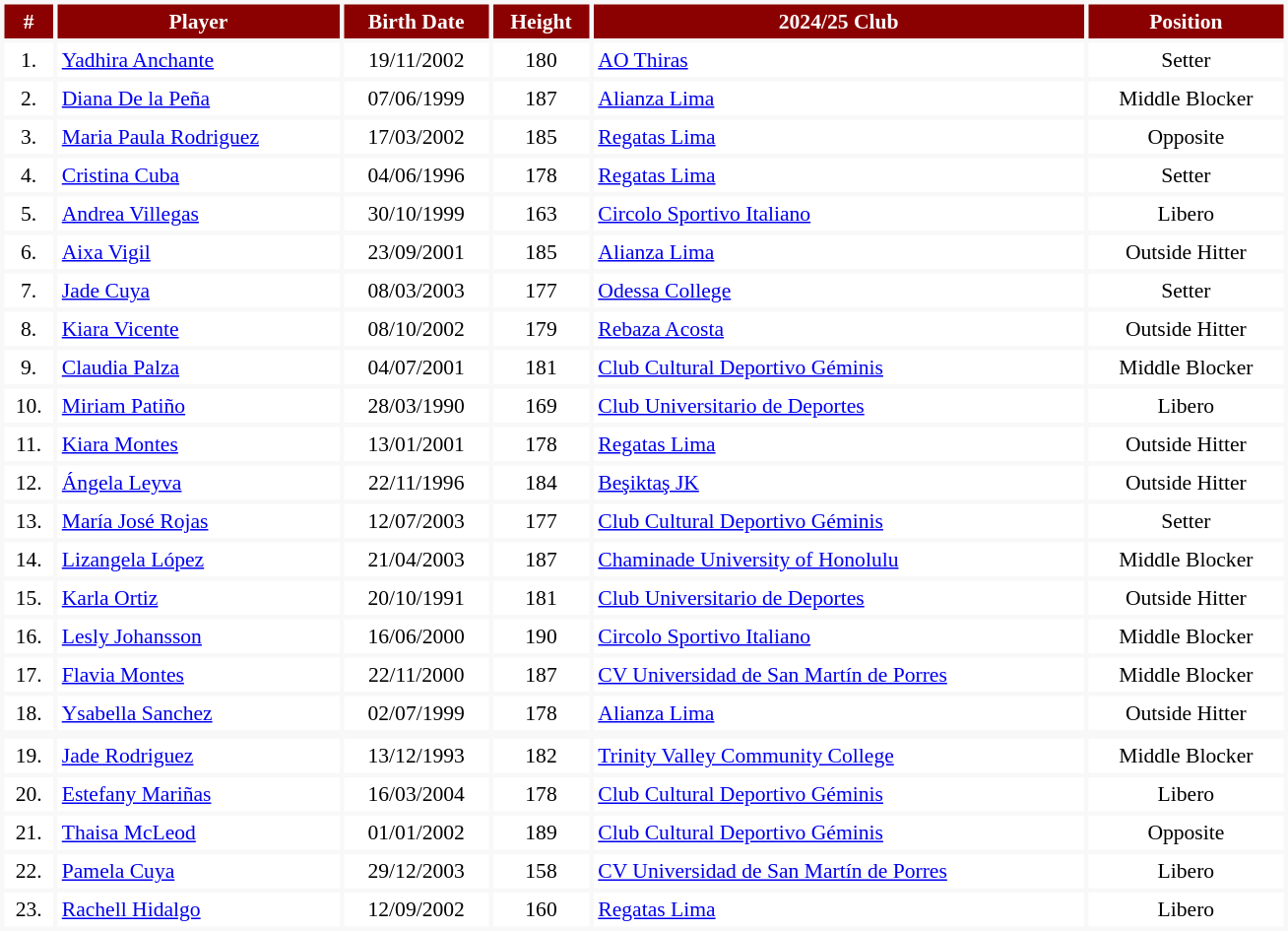<table cellpadding="3" cellspacing="3" class="toccolours" style="background:#f8f8f8; font-size:90%; align=left" width="69%">
<tr align="center" bgcolor=DarkRed style="color: white; font-size:100%;">
<th>#</th>
<th>Player</th>
<th>Birth Date</th>
<th>Height</th>
<th>2024/25 Club</th>
<th>Position</th>
</tr>
<tr style="background:#FFFFFF">
<td align="center">1.</td>
<td><a href='#'>Yadhira Anchante</a></td>
<td align="center">19/11/2002</td>
<td align="center">180</td>
<td> <a href='#'>AO Thiras</a></td>
<td align="center">Setter</td>
</tr>
<tr style="background:#FFFFFF">
<td align="center">2.</td>
<td><a href='#'>Diana De la Peña</a></td>
<td align="center">07/06/1999</td>
<td align="center">187</td>
<td> <a href='#'>Alianza Lima</a></td>
<td align="center">Middle Blocker</td>
</tr>
<tr style="background:#FFFFFF">
<td align="center">3.</td>
<td><a href='#'>Maria Paula Rodriguez</a></td>
<td align="center">17/03/2002</td>
<td align="center">185</td>
<td> <a href='#'>Regatas Lima</a></td>
<td align="center">Opposite</td>
</tr>
<tr style="background:#FFFFFF">
<td align="center">4.</td>
<td><a href='#'>Cristina Cuba</a></td>
<td align="center">04/06/1996</td>
<td align="center">178</td>
<td> <a href='#'>Regatas Lima</a></td>
<td align="center">Setter</td>
</tr>
<tr style="background:#FFFFFF">
<td align="center">5.</td>
<td><a href='#'>Andrea Villegas</a></td>
<td align="center">30/10/1999</td>
<td align="center">163</td>
<td> <a href='#'>Circolo Sportivo Italiano</a></td>
<td align="center">Libero</td>
</tr>
<tr style="background:#FFFFFF">
<td align="center">6.</td>
<td><a href='#'>Aixa Vigil</a></td>
<td align="center">23/09/2001</td>
<td align="center">185</td>
<td> <a href='#'>Alianza Lima</a></td>
<td align="center">Outside Hitter</td>
</tr>
<tr style="background:#FFFFFF">
<td align="center">7.</td>
<td><a href='#'>Jade Cuya</a></td>
<td align="center">08/03/2003</td>
<td align="center">177</td>
<td> <a href='#'>Odessa College</a></td>
<td align="center">Setter</td>
</tr>
<tr style="background:#FFFFFF">
<td align="center">8.</td>
<td><a href='#'>Kiara Vicente</a></td>
<td align="center">08/10/2002</td>
<td align="center">179</td>
<td> <a href='#'>Rebaza Acosta</a></td>
<td align="center">Outside Hitter</td>
</tr>
<tr style="background:#FFFFFF">
<td align="center">9.</td>
<td><a href='#'>Claudia Palza</a></td>
<td align="center">04/07/2001</td>
<td align="center">181</td>
<td> <a href='#'>Club Cultural Deportivo Géminis</a></td>
<td align="center">Middle Blocker</td>
</tr>
<tr style="background:#FFFFFF">
<td align="center">10.</td>
<td><a href='#'>Miriam Patiño</a></td>
<td align="center">28/03/1990</td>
<td align="center">169</td>
<td> <a href='#'>Club Universitario de Deportes</a></td>
<td align="center">Libero</td>
</tr>
<tr style="background:#FFFFFF">
<td align="center">11.</td>
<td><a href='#'>Kiara Montes</a></td>
<td align="center">13/01/2001</td>
<td align="center">178</td>
<td> <a href='#'>Regatas Lima</a></td>
<td align="center">Outside Hitter</td>
</tr>
<tr style="background:#FFFFFF">
<td align="center">12.</td>
<td><a href='#'>Ángela Leyva</a></td>
<td align="center">22/11/1996</td>
<td align="center">184</td>
<td> <a href='#'>Beşiktaş JK</a></td>
<td align="center">Outside Hitter</td>
</tr>
<tr style="background:#FFFFFF">
<td align="center">13.</td>
<td><a href='#'>María José Rojas</a></td>
<td align="center">12/07/2003</td>
<td align="center">177</td>
<td> <a href='#'>Club Cultural Deportivo Géminis</a></td>
<td align="center">Setter</td>
</tr>
<tr style="background:#FFFFFF">
<td align="center">14.</td>
<td><a href='#'>Lizangela López</a></td>
<td align="center">21/04/2003</td>
<td align="center">187</td>
<td> <a href='#'>Chaminade University of Honolulu</a></td>
<td align="center">Middle Blocker</td>
</tr>
<tr style="background:#FFFFFF">
<td align="center">15.</td>
<td><a href='#'>Karla Ortiz</a></td>
<td align="center">20/10/1991</td>
<td align="center">181</td>
<td> <a href='#'>Club Universitario de Deportes</a></td>
<td align="center">Outside Hitter</td>
</tr>
<tr style="background:#FFFFFF">
<td align="center">16.</td>
<td><a href='#'>Lesly Johansson</a></td>
<td align="center">16/06/2000</td>
<td align="center">190</td>
<td> <a href='#'>Circolo Sportivo Italiano</a></td>
<td align="center">Middle Blocker</td>
</tr>
<tr style="background:#FFFFFF">
<td align="center">17.</td>
<td><a href='#'>Flavia Montes</a></td>
<td align="center">22/11/2000</td>
<td align="center">187</td>
<td> <a href='#'>CV Universidad de San Martín de Porres</a></td>
<td align="center">Middle Blocker</td>
</tr>
<tr style="background:#FFFFFF">
<td align="center">18.</td>
<td><a href='#'>Ysabella Sanchez</a></td>
<td align="center">02/07/1999</td>
<td align="center">178</td>
<td> <a href='#'>Alianza Lima</a></td>
<td align="center">Outside Hitter</td>
</tr>
<tr style="background:#FFFFFF">
</tr>
<tr style="background:#FFFFFF">
<td align="center">19.</td>
<td><a href='#'>Jade Rodriguez</a></td>
<td align="center">13/12/1993</td>
<td align="center">182</td>
<td> <a href='#'>Trinity Valley Community College</a></td>
<td align="center">Middle Blocker</td>
</tr>
<tr style="background:#FFFFFF">
<td align="center">20.</td>
<td><a href='#'>Estefany Mariñas</a></td>
<td align="center">16/03/2004</td>
<td align="center">178</td>
<td> <a href='#'>Club Cultural Deportivo Géminis</a></td>
<td align="center">Libero</td>
</tr>
<tr style="background:#FFFFFF">
<td align="center">21.</td>
<td><a href='#'>Thaisa McLeod</a></td>
<td align="center">01/01/2002</td>
<td align="center">189</td>
<td> <a href='#'>Club Cultural Deportivo Géminis</a></td>
<td align="center">Opposite</td>
</tr>
<tr style="background:#FFFFFF">
<td align="center">22.</td>
<td><a href='#'>Pamela Cuya</a></td>
<td align="center">29/12/2003</td>
<td align="center">158</td>
<td> <a href='#'>CV Universidad de San Martín de Porres</a></td>
<td align="center">Libero</td>
</tr>
<tr style="background:#FFFFFF">
<td align="center">23.</td>
<td><a href='#'>Rachell Hidalgo</a></td>
<td align="center">12/09/2002</td>
<td align="center">160</td>
<td> <a href='#'>Regatas Lima</a></td>
<td align="center">Libero</td>
</tr>
</table>
